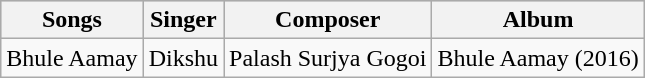<table class="wikitable">
<tr style="background:#ccc; text-align:center;">
<th>Songs</th>
<th>Singer</th>
<th>Composer</th>
<th>Album</th>
</tr>
<tr>
<td>Bhule Aamay</td>
<td>Dikshu</td>
<td>Palash Surjya Gogoi</td>
<td>Bhule Aamay (2016)</td>
</tr>
</table>
